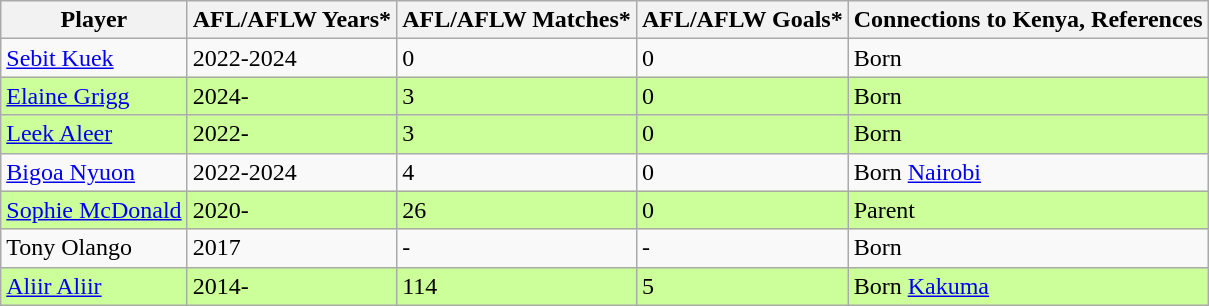<table class="wikitable sortable">
<tr>
<th>Player</th>
<th>AFL/AFLW Years*</th>
<th>AFL/AFLW Matches*</th>
<th>AFL/AFLW Goals*</th>
<th>Connections to Kenya, References</th>
</tr>
<tr>
<td><a href='#'>Sebit Kuek</a></td>
<td>2022-2024</td>
<td>0</td>
<td>0</td>
<td>Born</td>
</tr>
<tr bgcolor=#CCFF99>
<td><a href='#'>Elaine Grigg</a></td>
<td>2024-</td>
<td>3</td>
<td>0</td>
<td>Born</td>
</tr>
<tr bgcolor=#CCFF99>
<td><a href='#'>Leek Aleer</a></td>
<td>2022-</td>
<td>3</td>
<td>0</td>
<td>Born</td>
</tr>
<tr>
<td><a href='#'>Bigoa Nyuon</a></td>
<td>2022-2024</td>
<td>4</td>
<td>0</td>
<td>Born <a href='#'>Nairobi</a></td>
</tr>
<tr bgcolor=#CCFF99>
<td><a href='#'>Sophie McDonald</a></td>
<td>2020-</td>
<td>26</td>
<td>0</td>
<td>Parent</td>
</tr>
<tr>
<td>Tony Olango</td>
<td>2017</td>
<td>-</td>
<td>-</td>
<td>Born</td>
</tr>
<tr bgcolor=#CCFF99>
<td><a href='#'>Aliir Aliir</a></td>
<td>2014-</td>
<td>114</td>
<td>5</td>
<td>Born <a href='#'>Kakuma</a></td>
</tr>
</table>
